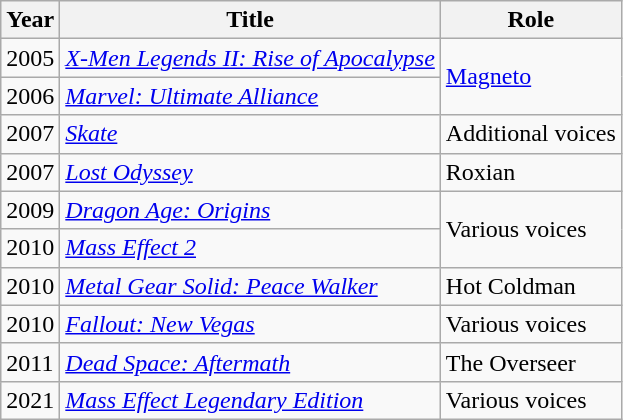<table class="wikitable sortable">
<tr>
<th>Year</th>
<th>Title</th>
<th>Role</th>
</tr>
<tr>
<td>2005</td>
<td><em><a href='#'>X-Men Legends II: Rise of Apocalypse</a></em></td>
<td rowspan="2"><a href='#'>Magneto</a></td>
</tr>
<tr>
<td>2006</td>
<td><em><a href='#'>Marvel: Ultimate Alliance</a></em></td>
</tr>
<tr>
<td>2007</td>
<td><a href='#'><em>Skate</em></a></td>
<td>Additional voices</td>
</tr>
<tr>
<td>2007</td>
<td><em><a href='#'>Lost Odyssey</a></em></td>
<td>Roxian</td>
</tr>
<tr>
<td>2009</td>
<td><em><a href='#'>Dragon Age: Origins</a></em></td>
<td rowspan="2">Various voices</td>
</tr>
<tr>
<td>2010</td>
<td><em><a href='#'>Mass Effect 2</a></em></td>
</tr>
<tr>
<td>2010</td>
<td><em><a href='#'>Metal Gear Solid: Peace Walker</a></em></td>
<td>Hot Coldman</td>
</tr>
<tr>
<td>2010</td>
<td><em><a href='#'>Fallout: New Vegas</a></em></td>
<td>Various voices</td>
</tr>
<tr>
<td>2011</td>
<td><em><a href='#'>Dead Space: Aftermath</a></em></td>
<td>The Overseer</td>
</tr>
<tr>
<td>2021</td>
<td><em><a href='#'>Mass Effect Legendary Edition</a></em></td>
<td>Various voices</td>
</tr>
</table>
